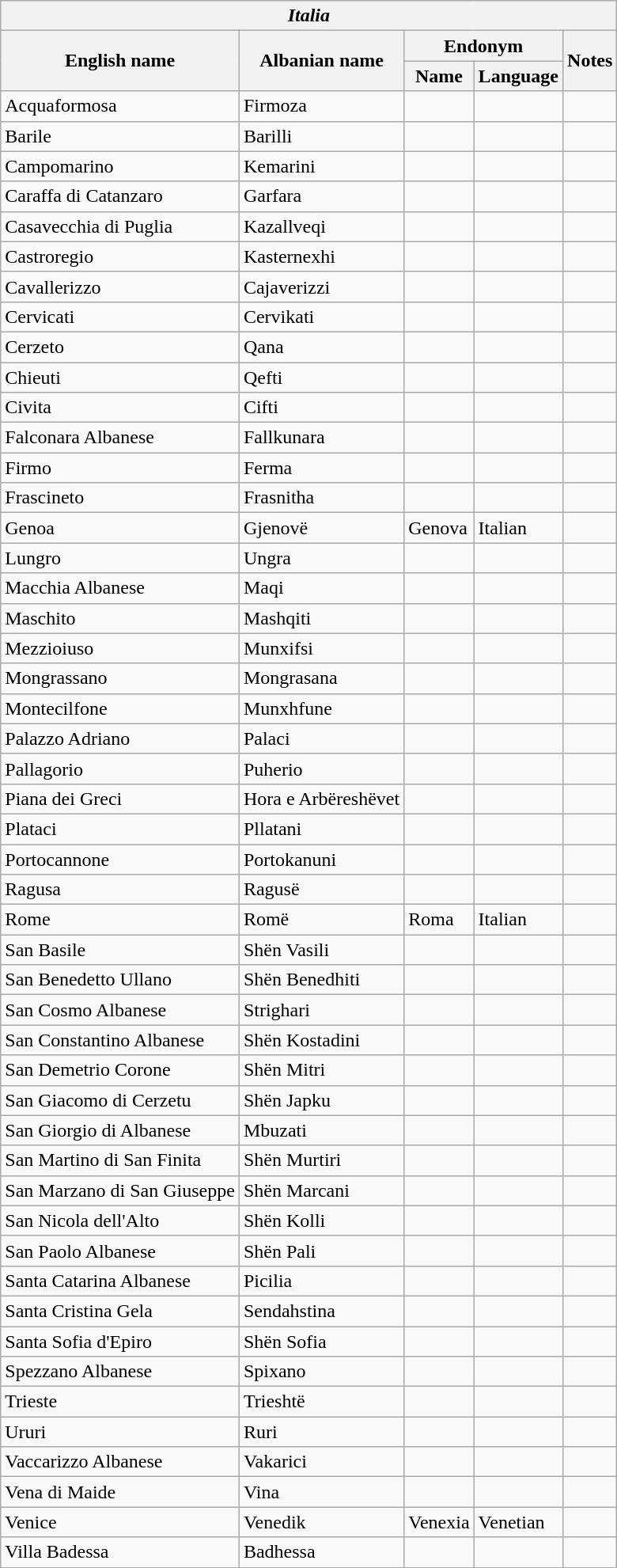<table class="wikitable sortable">
<tr>
<th colspan="5"> <em>Italia</em></th>
</tr>
<tr>
<th rowspan="2">English name</th>
<th rowspan="2">Albanian name</th>
<th colspan="2">Endonym</th>
<th rowspan="2">Notes</th>
</tr>
<tr>
<th>Name</th>
<th>Language</th>
</tr>
<tr>
<td>Acquaformosa</td>
<td>Firmoza</td>
<td></td>
<td></td>
<td></td>
</tr>
<tr>
<td>Barile</td>
<td>Barilli</td>
<td></td>
<td></td>
<td></td>
</tr>
<tr>
<td>Campomarino</td>
<td>Kemarini</td>
<td></td>
<td></td>
<td></td>
</tr>
<tr>
<td>Caraffa di Catanzaro</td>
<td>Garfara</td>
<td></td>
<td></td>
<td></td>
</tr>
<tr>
<td>Casavecchia di Puglia</td>
<td>Kazallveqi</td>
<td></td>
<td></td>
<td></td>
</tr>
<tr>
<td>Castroregio</td>
<td>Kasternexhi</td>
<td></td>
<td></td>
<td></td>
</tr>
<tr>
<td>Cavallerizzo</td>
<td>Cajaverizzi</td>
<td></td>
<td></td>
<td></td>
</tr>
<tr>
<td>Cervicati</td>
<td>Cervikati</td>
<td></td>
<td></td>
<td></td>
</tr>
<tr>
<td>Cerzeto</td>
<td>Qana</td>
<td></td>
<td></td>
<td></td>
</tr>
<tr>
<td>Chieuti</td>
<td>Qefti</td>
<td></td>
<td></td>
<td></td>
</tr>
<tr>
<td>Civita</td>
<td>Cifti</td>
<td></td>
<td></td>
<td></td>
</tr>
<tr>
<td>Falconara Albanese</td>
<td>Fallkunara</td>
<td></td>
<td></td>
<td></td>
</tr>
<tr>
<td>Firmo</td>
<td>Ferma</td>
<td></td>
<td></td>
<td></td>
</tr>
<tr>
<td>Frascineto</td>
<td>Frasnitha</td>
<td></td>
<td></td>
<td></td>
</tr>
<tr>
<td>Genoa</td>
<td>Gjenovë</td>
<td>Genova</td>
<td>Italian</td>
<td></td>
</tr>
<tr>
<td>Lungro</td>
<td>Ungra</td>
<td></td>
<td></td>
<td></td>
</tr>
<tr>
<td>Macchia Albanese</td>
<td>Maqi</td>
<td></td>
<td></td>
<td></td>
</tr>
<tr>
<td>Maschito</td>
<td>Mashqiti</td>
<td></td>
<td></td>
<td></td>
</tr>
<tr>
<td>Mezzioiuso</td>
<td>Munxifsi</td>
<td></td>
<td></td>
<td></td>
</tr>
<tr>
<td>Mongrassano</td>
<td>Mongrasana</td>
<td></td>
<td></td>
<td></td>
</tr>
<tr>
<td>Montecilfone</td>
<td>Munxhfune</td>
<td></td>
<td></td>
<td></td>
</tr>
<tr>
<td>Palazzo Adriano</td>
<td>Palaci</td>
<td></td>
<td></td>
<td></td>
</tr>
<tr>
<td>Pallagorio</td>
<td>Puherio</td>
<td></td>
<td></td>
<td></td>
</tr>
<tr>
<td>Piana dei Greci</td>
<td>Hora e Arbëreshëvet</td>
<td></td>
<td></td>
<td></td>
</tr>
<tr>
<td>Plataci</td>
<td>Pllatani</td>
<td></td>
<td></td>
<td></td>
</tr>
<tr>
<td>Portocannone</td>
<td>Portokanuni</td>
<td></td>
<td></td>
<td></td>
</tr>
<tr>
<td>Ragusa</td>
<td>Ragusë</td>
<td></td>
<td></td>
<td></td>
</tr>
<tr>
<td>Rome</td>
<td>Romë</td>
<td>Roma</td>
<td>Italian</td>
<td></td>
</tr>
<tr>
<td>San Basile</td>
<td>Shën Vasili</td>
<td></td>
<td></td>
<td></td>
</tr>
<tr>
<td>San Benedetto Ullano</td>
<td>Shën Benedhiti</td>
<td></td>
<td></td>
<td></td>
</tr>
<tr>
<td>San Cosmo Albanese</td>
<td>Strighari</td>
<td></td>
<td></td>
<td></td>
</tr>
<tr>
<td>San Constantino Albanese</td>
<td>Shën Kostadini</td>
<td></td>
<td></td>
<td></td>
</tr>
<tr>
<td>San Demetrio Corone</td>
<td>Shën Mitri</td>
<td></td>
<td></td>
<td></td>
</tr>
<tr>
<td>San Giacomo di Cerzetu</td>
<td>Shën Japku</td>
<td></td>
<td></td>
<td></td>
</tr>
<tr>
<td>San Giorgio di Albanese</td>
<td>Mbuzati</td>
<td></td>
<td></td>
<td></td>
</tr>
<tr>
<td>San Martino di San Finita</td>
<td>Shën Murtiri</td>
<td></td>
<td></td>
<td></td>
</tr>
<tr>
<td>San Marzano di San Giuseppe</td>
<td>Shën Marcani</td>
<td></td>
<td></td>
<td></td>
</tr>
<tr>
<td>San Nicola dell'Alto</td>
<td>Shën Kolli</td>
<td></td>
<td></td>
<td></td>
</tr>
<tr>
<td>San Paolo Albanese</td>
<td>Shën Pali</td>
<td></td>
<td></td>
<td></td>
</tr>
<tr>
<td>Santa Catarina Albanese</td>
<td>Picilia</td>
<td></td>
<td></td>
<td></td>
</tr>
<tr>
<td>Santa Cristina Gela</td>
<td>Sendahstina</td>
<td></td>
<td></td>
<td></td>
</tr>
<tr>
<td>Santa Sofia d'Epiro</td>
<td>Shën Sofia</td>
<td></td>
<td></td>
<td></td>
</tr>
<tr>
<td>Spezzano Albanese</td>
<td>Spixano</td>
<td></td>
<td></td>
<td></td>
</tr>
<tr>
<td>Trieste</td>
<td>Trieshtë</td>
<td></td>
<td></td>
<td></td>
</tr>
<tr>
<td>Ururi</td>
<td>Ruri</td>
<td></td>
<td></td>
<td></td>
</tr>
<tr>
<td>Vaccarizzo Albanese</td>
<td>Vakarici</td>
<td></td>
<td></td>
<td></td>
</tr>
<tr>
<td>Vena di Maide</td>
<td>Vina</td>
<td></td>
<td></td>
<td></td>
</tr>
<tr>
<td>Venice</td>
<td>Venedik</td>
<td>Venexia</td>
<td>Venetian</td>
<td></td>
</tr>
<tr>
<td>Villa Badessa</td>
<td>Badhessa</td>
<td></td>
<td></td>
<td></td>
</tr>
</table>
